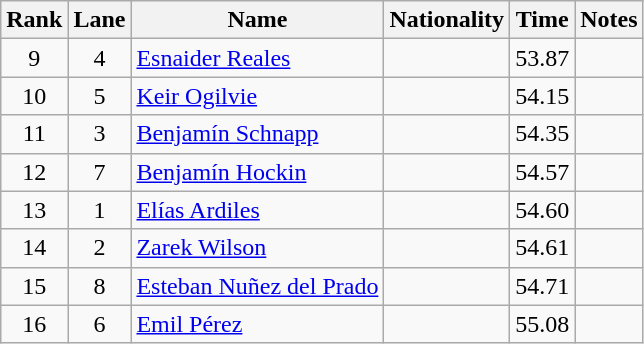<table class="wikitable sortable" style="text-align:center">
<tr>
<th>Rank</th>
<th>Lane</th>
<th>Name</th>
<th>Nationality</th>
<th>Time</th>
<th>Notes</th>
</tr>
<tr>
<td>9</td>
<td>4</td>
<td align="left"><a href='#'>Esnaider Reales</a></td>
<td align="left"></td>
<td>53.87</td>
<td></td>
</tr>
<tr>
<td>10</td>
<td>5</td>
<td align="left"><a href='#'>Keir Ogilvie</a></td>
<td align="left"></td>
<td>54.15</td>
<td></td>
</tr>
<tr>
<td>11</td>
<td>3</td>
<td align="left"><a href='#'>Benjamín Schnapp</a></td>
<td align="left"></td>
<td>54.35</td>
<td></td>
</tr>
<tr>
<td>12</td>
<td>7</td>
<td align="left"><a href='#'>Benjamín Hockin</a></td>
<td align="left"></td>
<td>54.57</td>
<td></td>
</tr>
<tr>
<td>13</td>
<td>1</td>
<td align="left"><a href='#'>Elías Ardiles</a></td>
<td align="left"></td>
<td>54.60</td>
<td></td>
</tr>
<tr>
<td>14</td>
<td>2</td>
<td align="left"><a href='#'>Zarek Wilson</a></td>
<td align="left"></td>
<td>54.61</td>
<td></td>
</tr>
<tr>
<td>15</td>
<td>8</td>
<td align="left"><a href='#'>Esteban Nuñez del Prado</a></td>
<td align="left"></td>
<td>54.71</td>
<td></td>
</tr>
<tr>
<td>16</td>
<td>6</td>
<td align="left"><a href='#'>Emil Pérez</a></td>
<td align="left"></td>
<td>55.08</td>
<td></td>
</tr>
</table>
